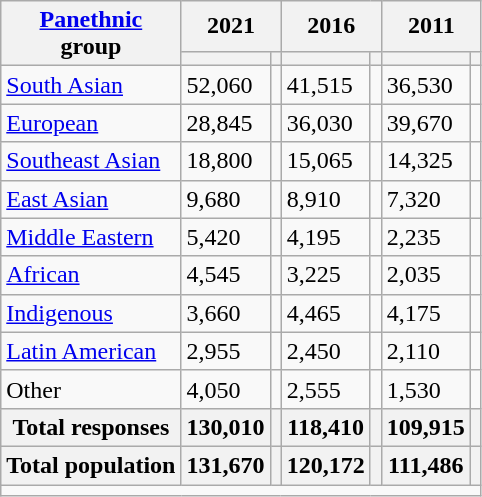<table class="wikitable collapsible sortable">
<tr>
<th rowspan="2"><a href='#'>Panethnic</a><br>group</th>
<th colspan="2">2021</th>
<th colspan="2">2016</th>
<th colspan="2">2011</th>
</tr>
<tr>
<th><a href='#'></a></th>
<th></th>
<th></th>
<th></th>
<th></th>
<th></th>
</tr>
<tr>
<td><a href='#'>South Asian</a></td>
<td>52,060</td>
<td></td>
<td>41,515</td>
<td></td>
<td>36,530</td>
<td></td>
</tr>
<tr>
<td><a href='#'>European</a></td>
<td>28,845</td>
<td></td>
<td>36,030</td>
<td></td>
<td>39,670</td>
<td></td>
</tr>
<tr>
<td><a href='#'>Southeast Asian</a></td>
<td>18,800</td>
<td></td>
<td>15,065</td>
<td></td>
<td>14,325</td>
<td></td>
</tr>
<tr>
<td><a href='#'>East Asian</a></td>
<td>9,680</td>
<td></td>
<td>8,910</td>
<td></td>
<td>7,320</td>
<td></td>
</tr>
<tr>
<td><a href='#'>Middle Eastern</a></td>
<td>5,420</td>
<td></td>
<td>4,195</td>
<td></td>
<td>2,235</td>
<td></td>
</tr>
<tr>
<td><a href='#'>African</a></td>
<td>4,545</td>
<td></td>
<td>3,225</td>
<td></td>
<td>2,035</td>
<td></td>
</tr>
<tr>
<td><a href='#'>Indigenous</a></td>
<td>3,660</td>
<td></td>
<td>4,465</td>
<td></td>
<td>4,175</td>
<td></td>
</tr>
<tr>
<td><a href='#'>Latin American</a></td>
<td>2,955</td>
<td></td>
<td>2,450</td>
<td></td>
<td>2,110</td>
<td></td>
</tr>
<tr>
<td>Other</td>
<td>4,050</td>
<td></td>
<td>2,555</td>
<td></td>
<td>1,530</td>
<td></td>
</tr>
<tr>
<th>Total responses</th>
<th>130,010</th>
<th></th>
<th>118,410</th>
<th></th>
<th>109,915</th>
<th></th>
</tr>
<tr>
<th>Total population</th>
<th>131,670</th>
<th></th>
<th>120,172</th>
<th></th>
<th>111,486</th>
<th></th>
</tr>
<tr class="sortbottom">
<td colspan="15"></td>
</tr>
</table>
